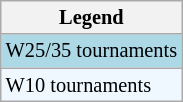<table class="wikitable" style="font-size:85%">
<tr>
<th>Legend</th>
</tr>
<tr style="background:lightblue;">
<td>W25/35 tournaments</td>
</tr>
<tr style="background:#f0f8ff;">
<td>W10 tournaments</td>
</tr>
</table>
